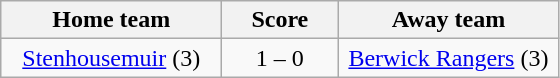<table class="wikitable" style="text-align: center">
<tr>
<th width=140>Home team</th>
<th width=70>Score</th>
<th width=140>Away team</th>
</tr>
<tr>
<td><a href='#'>Stenhousemuir</a> (3)</td>
<td>1 – 0</td>
<td><a href='#'>Berwick Rangers</a> (3)</td>
</tr>
</table>
